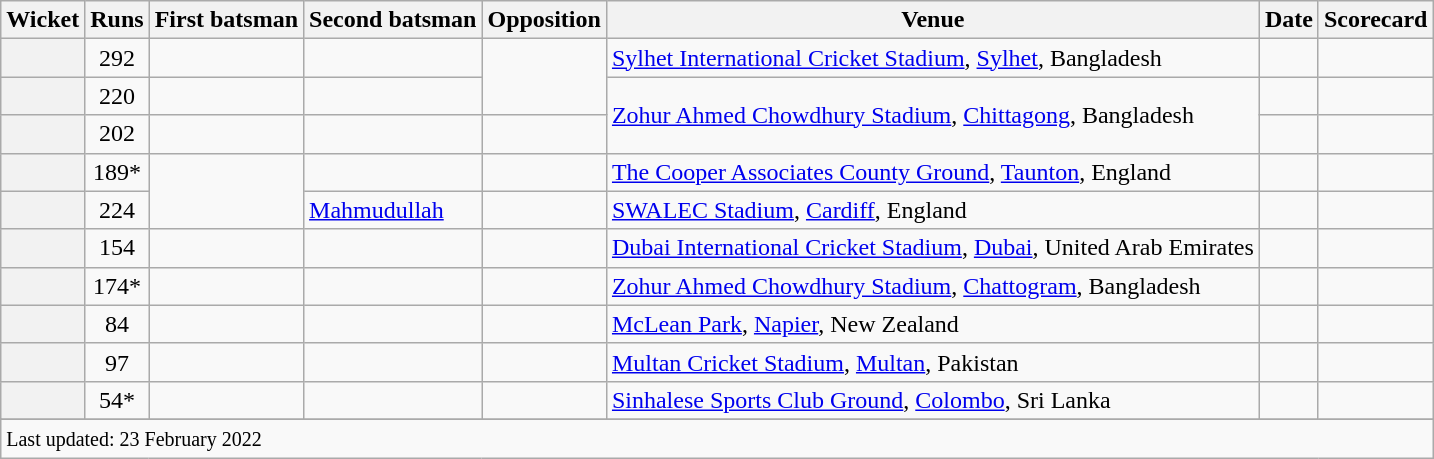<table class="wikitable plainrowheaders sortable">
<tr>
<th scope=col>Wicket</th>
<th scope=col>Runs</th>
<th scope=col>First batsman</th>
<th scope=col>Second batsman</th>
<th scope=col>Opposition</th>
<th scope=col>Venue</th>
<th scope=col>Date</th>
<th scope=col>Scorecard</th>
</tr>
<tr>
<th align=center></th>
<td scope=row style=text-align:center;>292</td>
<td></td>
<td></td>
<td rowspan=2></td>
<td><a href='#'>Sylhet International Cricket Stadium</a>, <a href='#'>Sylhet</a>, Bangladesh</td>
<td></td>
<td></td>
</tr>
<tr>
<th align=center></th>
<td scope=row style=text-align:center;>220</td>
<td></td>
<td></td>
<td rowspan=2><a href='#'>Zohur Ahmed Chowdhury Stadium</a>, <a href='#'>Chittagong</a>, Bangladesh</td>
<td></td>
<td></td>
</tr>
<tr>
<th align=center></th>
<td scope=row style=text-align:center;>202</td>
<td></td>
<td></td>
<td></td>
<td></td>
<td></td>
</tr>
<tr>
<th align=center></th>
<td scope=row style="text-align:center;">189*</td>
<td rowspan=2></td>
<td></td>
<td></td>
<td><a href='#'>The Cooper Associates County Ground</a>, <a href='#'>Taunton</a>, England</td>
<td> </td>
<td></td>
</tr>
<tr>
<th align=center></th>
<td scope=row style=text-align:center;>224</td>
<td><a href='#'>Mahmudullah</a></td>
<td></td>
<td><a href='#'>SWALEC Stadium</a>, <a href='#'>Cardiff</a>, England</td>
<td></td>
<td></td>
</tr>
<tr>
<th align=center></th>
<td scope=row style=text-align:center;>154</td>
<td></td>
<td></td>
<td></td>
<td><a href='#'>Dubai International Cricket Stadium</a>, <a href='#'>Dubai</a>, United Arab Emirates</td>
<td></td>
<td></td>
</tr>
<tr>
<th align=center></th>
<td scope=row style=text-align:center;>174*</td>
<td></td>
<td></td>
<td></td>
<td><a href='#'>Zohur Ahmed Chowdhury Stadium</a>, <a href='#'>Chattogram</a>, Bangladesh</td>
<td></td>
<td></td>
</tr>
<tr>
<th align=center></th>
<td scope=row style=text-align:center;>84</td>
<td></td>
<td></td>
<td></td>
<td><a href='#'>McLean Park</a>, <a href='#'>Napier</a>, New Zealand</td>
<td></td>
<td></td>
</tr>
<tr>
<th align=center></th>
<td scope=row style=text-align:center;>97</td>
<td></td>
<td></td>
<td></td>
<td><a href='#'>Multan Cricket Stadium</a>, <a href='#'>Multan</a>, Pakistan</td>
<td></td>
<td></td>
</tr>
<tr>
<th align=center></th>
<td scope=row style=text-align:center;>54*</td>
<td></td>
<td></td>
<td></td>
<td><a href='#'>Sinhalese Sports Club Ground</a>, <a href='#'>Colombo</a>, Sri Lanka</td>
<td></td>
<td></td>
</tr>
<tr>
</tr>
<tr class=sortbottom>
<td colspan=8><small>Last updated: 23 February 2022</small></td>
</tr>
</table>
